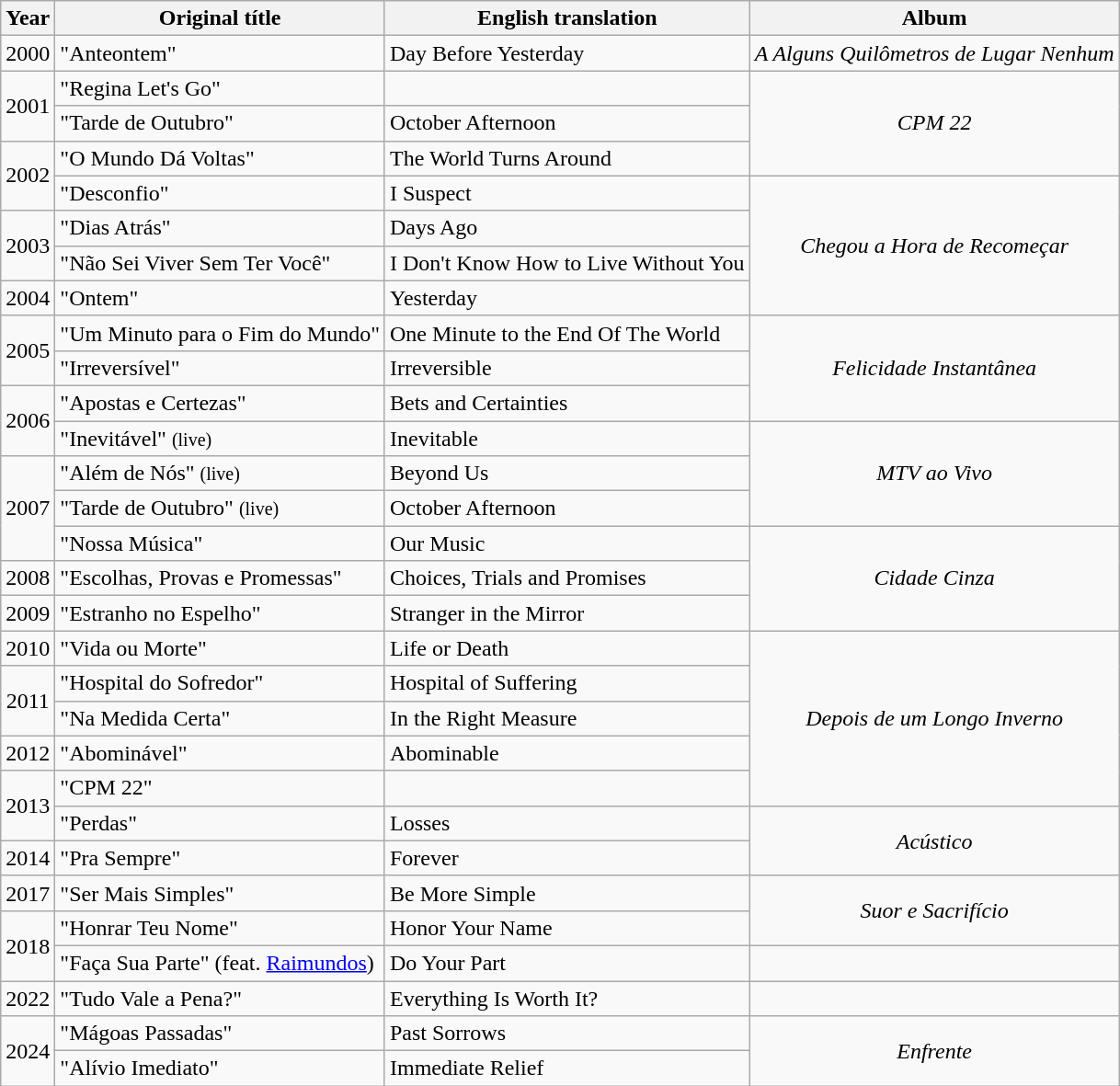<table class="wikitable">
<tr>
<th>Year</th>
<th>Original títle</th>
<th>English translation</th>
<th>Album</th>
</tr>
<tr>
<td rowspan="1" align="center">2000</td>
<td align="left">"Anteontem"</td>
<td align="left">Day Before Yesterday</td>
<td align="center"><em>A Alguns Quilômetros de Lugar Nenhum</em></td>
</tr>
<tr>
<td rowspan="2" align="center">2001</td>
<td align="left">"Regina Let's Go"</td>
<td align="left"></td>
<td rowspan="3" align="center"><em>CPM 22</em></td>
</tr>
<tr>
<td align="left">"Tarde de Outubro"</td>
<td align="left">October Afternoon</td>
</tr>
<tr>
<td rowspan="2" align="center">2002</td>
<td align="left">"O Mundo Dá Voltas"</td>
<td align="left">The World Turns Around</td>
</tr>
<tr>
<td align="left">"Desconfio"</td>
<td align="left">I Suspect</td>
<td rowspan="4" align="center"><em>Chegou a Hora de Recomeçar</em></td>
</tr>
<tr>
<td rowspan="2" align="center">2003</td>
<td align="left">"Dias Atrás"</td>
<td align="left">Days Ago</td>
</tr>
<tr>
<td align="left">"Não Sei Viver Sem Ter Você"</td>
<td align="left">I Don't Know How to Live Without You</td>
</tr>
<tr>
<td rowspan="1" align="center">2004</td>
<td align="left">"Ontem"</td>
<td align="left">Yesterday</td>
</tr>
<tr>
<td rowspan="2" align="center">2005</td>
<td align="left">"Um Minuto para o Fim do Mundo"</td>
<td align="left">One Minute to the End Of The World</td>
<td rowspan="3" align="center"><em>Felicidade Instantânea</em></td>
</tr>
<tr>
<td align="left">"Irreversível"</td>
<td align="left">Irreversible</td>
</tr>
<tr>
<td rowspan="2" align="center">2006</td>
<td align="left">"Apostas e Certezas"</td>
<td align="left">Bets and Certainties</td>
</tr>
<tr>
<td align="left">"Inevitável"  <small>(live)</small></td>
<td align="left">Inevitable</td>
<td rowspan="3" align="center"><em>MTV ao Vivo</em></td>
</tr>
<tr>
<td rowspan="3" align="center">2007</td>
<td align="left">"Além de Nós"  <small>(live)</small></td>
<td align="left">Beyond Us</td>
</tr>
<tr>
<td align="left">"Tarde de Outubro" <small>(live)</small></td>
<td align="left">October Afternoon</td>
</tr>
<tr>
<td align="left">"Nossa Música"</td>
<td align="left">Our Music</td>
<td rowspan="3" align="center"><em>Cidade Cinza</em></td>
</tr>
<tr>
<td rowspan="1" align="center">2008</td>
<td align="left">"Escolhas, Provas e Promessas"</td>
<td align="left">Choices, Trials and Promises</td>
</tr>
<tr>
<td rowspan="1" align="center">2009</td>
<td align="left">"Estranho no Espelho"</td>
<td align="left">Stranger in the Mirror</td>
</tr>
<tr>
<td rowspan="1" align="center">2010</td>
<td align="left">"Vida ou Morte"</td>
<td align="left">Life or Death</td>
<td rowspan="5" align="center"><em>Depois de um Longo Inverno</em></td>
</tr>
<tr>
<td rowspan="2" align="center">2011</td>
<td align="left">"Hospital do Sofredor"</td>
<td align="left">Hospital of Suffering</td>
</tr>
<tr>
<td align="left">"Na Medida Certa"</td>
<td align="left">In the Right Measure</td>
</tr>
<tr>
<td rowspan="1" align="center">2012</td>
<td align="left">"Abominável"</td>
<td align="left">Abominable</td>
</tr>
<tr>
<td rowspan="2" align="center">2013</td>
<td align="left">"CPM 22"</td>
<td align="left"></td>
</tr>
<tr>
<td align="left">"Perdas"</td>
<td align="left">Losses</td>
<td rowspan="2" align="center"><em>Acústico</em></td>
</tr>
<tr>
<td>2014</td>
<td align="left">"Pra Sempre"</td>
<td align="left">Forever</td>
</tr>
<tr>
<td>2017</td>
<td align="left">"Ser Mais Simples"</td>
<td align="left">Be More Simple</td>
<td rowspan="2" align="center"><em>Suor e Sacrifício</em></td>
</tr>
<tr>
<td rowspan="2">2018</td>
<td>"Honrar Teu Nome"</td>
<td>Honor Your Name</td>
</tr>
<tr>
<td>"Faça Sua Parte" (feat. <a href='#'>Raimundos</a>)</td>
<td>Do Your Part</td>
<td></td>
</tr>
<tr>
<td>2022</td>
<td>"Tudo Vale a Pena?"</td>
<td>Everything Is Worth It?</td>
<td></td>
</tr>
<tr>
<td rowspan="2">2024</td>
<td align="left">"Mágoas Passadas"</td>
<td align="left">Past Sorrows</td>
<td rowspan="2" align="center"><em>Enfrente</em></td>
</tr>
<tr>
<td align="left">"Alívio Imediato"</td>
<td align="left">Immediate Relief</td>
</tr>
</table>
